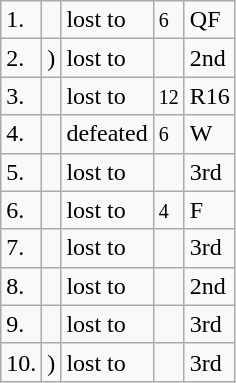<table class=wikitable>
<tr>
<td>1.</td>
<td></td>
<td>lost to</td>
<td><small>6</small> </td>
<td>QF</td>
</tr>
<tr>
<td>2.</td>
<td>)</td>
<td>lost to</td>
<td></td>
<td>2nd</td>
</tr>
<tr>
<td>3.</td>
<td></td>
<td>lost to</td>
<td><small>12</small> </td>
<td>R16</td>
</tr>
<tr>
<td>4.</td>
<td><strong></strong></td>
<td>defeated</td>
<td><small>6</small> </td>
<td>W</td>
</tr>
<tr>
<td>5.</td>
<td></td>
<td>lost to</td>
<td></td>
<td>3rd</td>
</tr>
<tr>
<td>6.</td>
<td></td>
<td>lost to</td>
<td><small>4</small> </td>
<td>F</td>
</tr>
<tr>
<td>7.</td>
<td></td>
<td>lost to</td>
<td></td>
<td>3rd</td>
</tr>
<tr>
<td>8.</td>
<td></td>
<td>lost to</td>
<td></td>
<td>2nd</td>
</tr>
<tr>
<td>9.</td>
<td></td>
<td>lost to</td>
<td></td>
<td>3rd</td>
</tr>
<tr>
<td>10.</td>
<td>)</td>
<td>lost to</td>
<td></td>
<td>3rd</td>
</tr>
</table>
